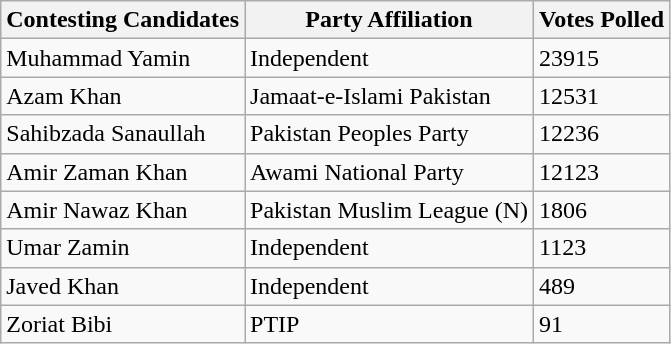<table class="wikitable">
<tr>
<th>Contesting Candidates</th>
<th>Party Affiliation</th>
<th>Votes Polled</th>
</tr>
<tr>
<td>Muhammad Yamin</td>
<td>Independent</td>
<td>23915</td>
</tr>
<tr>
<td>Azam Khan</td>
<td>Jamaat-e-Islami Pakistan</td>
<td>12531</td>
</tr>
<tr>
<td>Sahibzada Sanaullah</td>
<td>Pakistan Peoples Party</td>
<td>12236</td>
</tr>
<tr>
<td>Amir Zaman Khan</td>
<td>Awami National Party</td>
<td>12123</td>
</tr>
<tr>
<td>Amir Nawaz Khan</td>
<td>Pakistan Muslim League (N)</td>
<td>1806</td>
</tr>
<tr>
<td>Umar Zamin</td>
<td>Independent</td>
<td>1123</td>
</tr>
<tr>
<td>Javed Khan</td>
<td>Independent</td>
<td>489</td>
</tr>
<tr>
<td>Zoriat Bibi</td>
<td>PTIP</td>
<td>91</td>
</tr>
</table>
